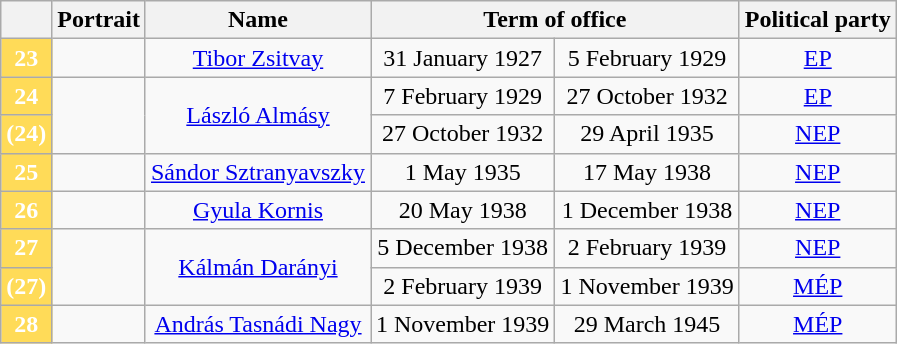<table class="wikitable" style="text-align:center">
<tr>
<th></th>
<th>Portrait</th>
<th>Name<br></th>
<th colspan=2>Term of office</th>
<th>Political party</th>
</tr>
<tr>
<th style="background-color:#FFDB58; color:white">23</th>
<td></td>
<td><a href='#'>Tibor Zsitvay</a><br></td>
<td>31 January 1927</td>
<td>5 February 1929</td>
<td><a href='#'>EP</a></td>
</tr>
<tr>
<th style="background-color:#FFDB58; color:white">24</th>
<td rowspan=2></td>
<td rowspan=2><a href='#'>László Almásy</a><br></td>
<td>7 February 1929</td>
<td>27 October 1932</td>
<td><a href='#'>EP</a></td>
</tr>
<tr>
<th style="background-color:#FFDB58; color:white">(24)</th>
<td>27 October 1932</td>
<td>29 April 1935</td>
<td><a href='#'>NEP</a></td>
</tr>
<tr>
<th style="background-color:#FFDB58; color:white">25</th>
<td></td>
<td><a href='#'>Sándor Sztranyavszky</a><br></td>
<td>1 May 1935</td>
<td>17 May 1938</td>
<td><a href='#'>NEP</a></td>
</tr>
<tr>
<th style="background-color:#FFDB58; color:white">26</th>
<td></td>
<td><a href='#'>Gyula Kornis</a><br></td>
<td>20 May 1938</td>
<td>1 December 1938</td>
<td><a href='#'>NEP</a></td>
</tr>
<tr>
<th style="background-color:#FFDB58; color:white">27</th>
<td rowspan=2></td>
<td rowspan=2><a href='#'>Kálmán Darányi</a><br></td>
<td>5 December 1938</td>
<td>2 February 1939</td>
<td><a href='#'>NEP</a></td>
</tr>
<tr>
<th style="background-color:#FFDB58; color:white">(27)</th>
<td>2 February 1939</td>
<td>1 November 1939</td>
<td><a href='#'>MÉP</a></td>
</tr>
<tr>
<th style="background-color:#FFDB58; color:white">28</th>
<td></td>
<td><a href='#'>András Tasnádi Nagy</a><br></td>
<td>1 November 1939</td>
<td>29 March 1945</td>
<td><a href='#'>MÉP</a></td>
</tr>
</table>
